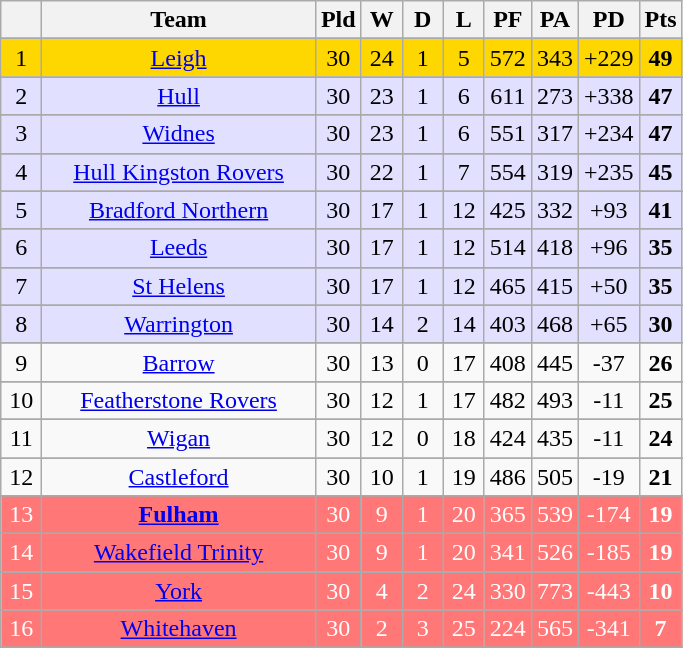<table class="wikitable defaultcenter col2left" style="text-align:center;">
<tr>
<th width=20 abbr="Position"></th>
<th width=175>Team</th>
<th width=20 abbr="Played">Pld</th>
<th width=20 abbr="Won">W</th>
<th width=20 abbr="Drawn">D</th>
<th width=20 abbr="Lost">L</th>
<th width=20 abbr="Points for">PF</th>
<th width=20 abbr="Points against">PA</th>
<th width=20 abbr="Points difference">PD</th>
<th width=20 abbr="Points">Pts</th>
</tr>
<tr>
</tr>
<tr style="background:#FFD700;">
<td>1</td>
<td> <a href='#'>Leigh</a></td>
<td>30</td>
<td>24</td>
<td>1</td>
<td>5</td>
<td>572</td>
<td>343</td>
<td>+229</td>
<td><strong>49</strong></td>
</tr>
<tr --->
</tr>
<tr style="background:#e1e1ff;">
<td>2</td>
<td> <a href='#'>Hull</a></td>
<td>30</td>
<td>23</td>
<td>1</td>
<td>6</td>
<td>611</td>
<td>273</td>
<td>+338</td>
<td><strong>47</strong></td>
</tr>
<tr --->
</tr>
<tr style="background:#e1e1ff;">
<td>3</td>
<td> <a href='#'>Widnes</a></td>
<td>30</td>
<td>23</td>
<td>1</td>
<td>6</td>
<td>551</td>
<td>317</td>
<td>+234</td>
<td><strong>47</strong></td>
</tr>
<tr --->
</tr>
<tr style="background:#e1e1ff;">
<td>4</td>
<td> <a href='#'>Hull Kingston Rovers</a></td>
<td>30</td>
<td>22</td>
<td>1</td>
<td>7</td>
<td>554</td>
<td>319</td>
<td>+235</td>
<td><strong>45</strong></td>
</tr>
<tr --->
</tr>
<tr style="background:#e1e1ff;">
<td>5</td>
<td> <a href='#'>Bradford Northern</a></td>
<td>30</td>
<td>17</td>
<td>1</td>
<td>12</td>
<td>425</td>
<td>332</td>
<td>+93</td>
<td><strong>41</strong></td>
</tr>
<tr --->
</tr>
<tr style="background:#e1e1ff;">
<td>6</td>
<td> <a href='#'>Leeds</a></td>
<td>30</td>
<td>17</td>
<td>1</td>
<td>12</td>
<td>514</td>
<td>418</td>
<td>+96</td>
<td><strong>35</strong></td>
</tr>
<tr --->
</tr>
<tr style="background:#e1e1ff;">
<td>7</td>
<td> <a href='#'>St Helens</a></td>
<td>30</td>
<td>17</td>
<td>1</td>
<td>12</td>
<td>465</td>
<td>415</td>
<td>+50</td>
<td><strong>35</strong></td>
</tr>
<tr --->
</tr>
<tr style="background:#e1e1ff;">
<td>8</td>
<td> <a href='#'>Warrington</a></td>
<td>30</td>
<td>14</td>
<td>2</td>
<td>14</td>
<td>403</td>
<td>468</td>
<td>+65</td>
<td><strong>30</strong></td>
</tr>
<tr --->
</tr>
<tr style="background:">
<td>9</td>
<td> <a href='#'>Barrow</a></td>
<td>30</td>
<td>13</td>
<td>0</td>
<td>17</td>
<td>408</td>
<td>445</td>
<td>-37</td>
<td><strong>26</strong></td>
</tr>
<tr --->
</tr>
<tr style="background:">
<td>10</td>
<td> <a href='#'>Featherstone Rovers</a></td>
<td>30</td>
<td>12</td>
<td>1</td>
<td>17</td>
<td>482</td>
<td>493</td>
<td>-11</td>
<td><strong>25</strong></td>
</tr>
<tr --->
</tr>
<tr style="background:">
<td>11</td>
<td> <a href='#'>Wigan</a></td>
<td>30</td>
<td>12</td>
<td>0</td>
<td>18</td>
<td>424</td>
<td>435</td>
<td>-11</td>
<td><strong>24</strong></td>
</tr>
<tr --->
</tr>
<tr style="background:">
<td>12</td>
<td> <a href='#'>Castleford</a></td>
<td>30</td>
<td>10</td>
<td>1</td>
<td>19</td>
<td>486</td>
<td>505</td>
<td>-19</td>
<td><strong>21</strong></td>
</tr>
<tr --->
</tr>
<tr style="background:#ff7777;color:white">
<td>13</td>
<td> <strong><a href='#'>Fulham</a></strong></td>
<td>30</td>
<td>9</td>
<td>1</td>
<td>20</td>
<td>365</td>
<td>539</td>
<td>-174</td>
<td><strong>19</strong></td>
</tr>
<tr --->
</tr>
<tr style="background:#ff7777;color:white">
<td>14</td>
<td> <a href='#'>Wakefield Trinity</a></td>
<td>30</td>
<td>9</td>
<td>1</td>
<td>20</td>
<td>341</td>
<td>526</td>
<td>-185</td>
<td><strong>19</strong></td>
</tr>
<tr --->
</tr>
<tr style="background:#ff7777;color:white">
<td>15</td>
<td> <a href='#'>York</a></td>
<td>30</td>
<td>4</td>
<td>2</td>
<td>24</td>
<td>330</td>
<td>773</td>
<td>-443</td>
<td><strong>10</strong></td>
</tr>
<tr --->
</tr>
<tr style="background:#ff7777;color:white">
<td>16</td>
<td> <a href='#'>Whitehaven</a></td>
<td>30</td>
<td>2</td>
<td>3</td>
<td>25</td>
<td>224</td>
<td>565</td>
<td>-341</td>
<td><strong>7</strong></td>
</tr>
<tr --->
</tr>
</table>
